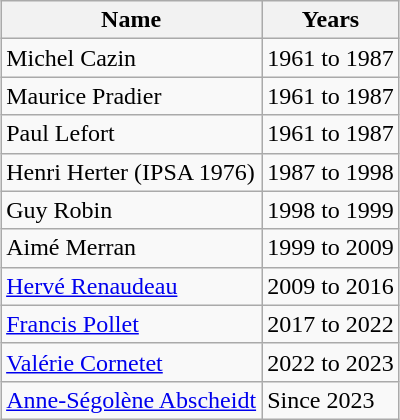<table class="wikitable" style="margin: 1em auto 1em auto;">
<tr>
<th>Name</th>
<th>Years</th>
</tr>
<tr>
<td>Michel Cazin</td>
<td>1961 to 1987</td>
</tr>
<tr>
<td>Maurice Pradier</td>
<td>1961 to 1987</td>
</tr>
<tr>
<td>Paul Lefort</td>
<td>1961 to 1987</td>
</tr>
<tr>
<td>Henri Herter (IPSA 1976)</td>
<td>1987 to 1998</td>
</tr>
<tr>
<td>Guy Robin</td>
<td>1998 to 1999</td>
</tr>
<tr>
<td>Aimé Merran</td>
<td>1999 to 2009</td>
</tr>
<tr>
<td><a href='#'>Hervé Renaudeau</a></td>
<td>2009 to 2016</td>
</tr>
<tr>
<td><a href='#'>Francis Pollet</a></td>
<td>2017 to 2022</td>
</tr>
<tr>
<td><a href='#'>Valérie Cornetet</a></td>
<td>2022 to 2023</td>
</tr>
<tr>
<td><a href='#'>Anne-Ségolène Abscheidt</a></td>
<td>Since 2023</td>
</tr>
</table>
